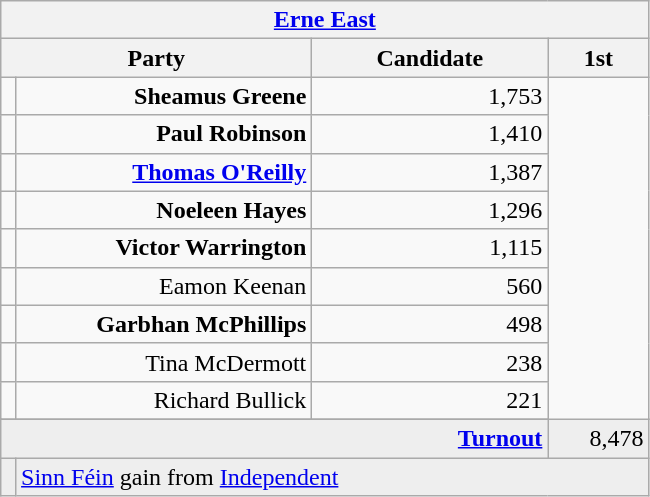<table class="wikitable">
<tr>
<th colspan="4" align="center"><a href='#'>Erne East</a></th>
</tr>
<tr>
<th colspan="2" align="center" width=200>Party</th>
<th width=150>Candidate</th>
<th width=60>1st </th>
</tr>
<tr>
<td></td>
<td align="right"><strong>Sheamus Greene</strong></td>
<td align="right">1,753</td>
</tr>
<tr>
<td></td>
<td align="right"><strong>Paul Robinson</strong></td>
<td align="right">1,410</td>
</tr>
<tr>
<td></td>
<td align="right"><strong><a href='#'>Thomas O'Reilly</a></strong></td>
<td align="right">1,387</td>
</tr>
<tr>
<td></td>
<td align="right"><strong>Noeleen Hayes</strong></td>
<td align="right">1,296</td>
</tr>
<tr>
<td></td>
<td align="right"><strong>Victor Warrington</strong></td>
<td align="right">1,115</td>
</tr>
<tr>
<td></td>
<td align="right">Eamon Keenan</td>
<td align="right">560</td>
</tr>
<tr>
<td></td>
<td align="right"><strong>Garbhan McPhillips</strong></td>
<td align="right">498</td>
</tr>
<tr>
<td></td>
<td align="right">Tina McDermott</td>
<td align="right">238</td>
</tr>
<tr>
<td></td>
<td align="right">Richard Bullick</td>
<td align="right">221</td>
</tr>
<tr>
</tr>
<tr bgcolor="EEEEEE">
<td colspan=3 align="right"><strong><a href='#'>Turnout</a></strong></td>
<td align="right">8,478</td>
</tr>
<tr bgcolor="EEEEEE">
<td bgcolor=></td>
<td colspan=4 bgcolor="EEEEEE"><a href='#'>Sinn Féin</a> gain from <a href='#'>Independent</a></td>
</tr>
</table>
